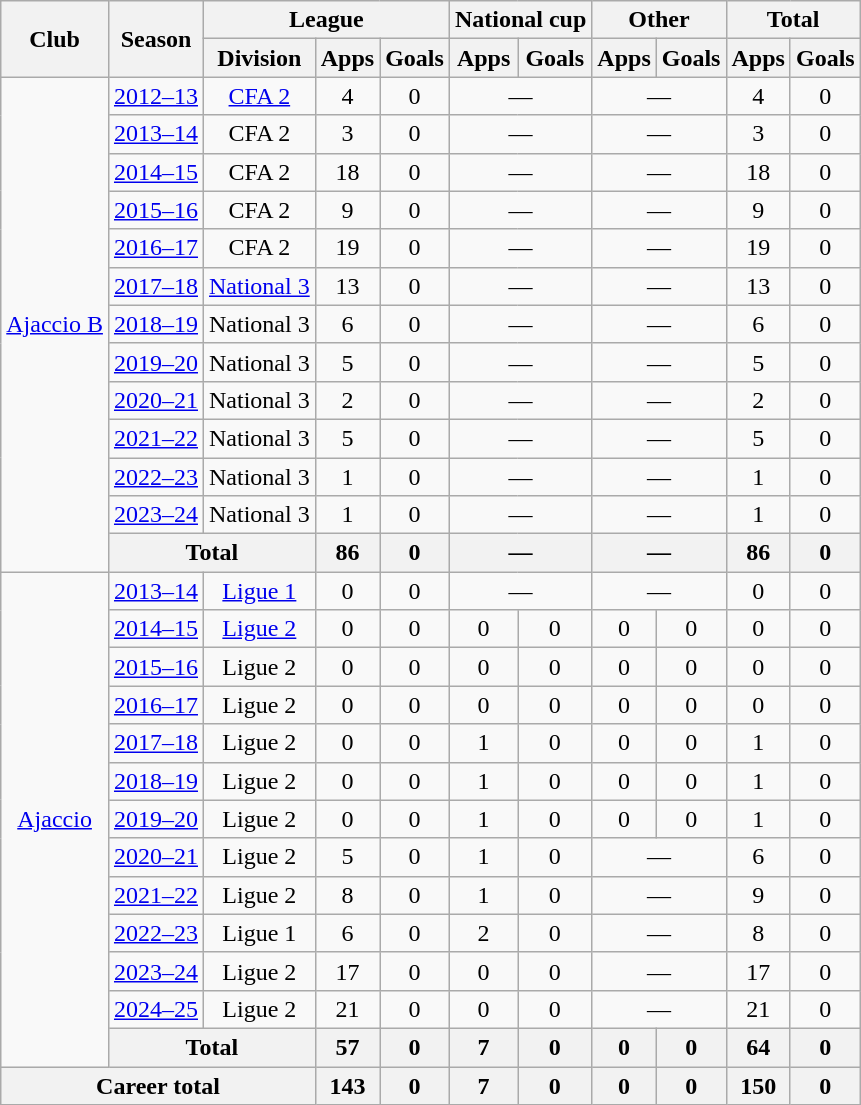<table class="wikitable" style="text-align: center">
<tr>
<th rowspan="2">Club</th>
<th rowspan="2">Season</th>
<th colspan="3">League</th>
<th colspan="2">National cup</th>
<th colspan="2">Other</th>
<th colspan="2">Total</th>
</tr>
<tr>
<th>Division</th>
<th>Apps</th>
<th>Goals</th>
<th>Apps</th>
<th>Goals</th>
<th>Apps</th>
<th>Goals</th>
<th>Apps</th>
<th>Goals</th>
</tr>
<tr>
<td rowspan="13"><a href='#'>Ajaccio B</a></td>
<td><a href='#'>2012–13</a></td>
<td><a href='#'>CFA 2</a></td>
<td>4</td>
<td>0</td>
<td colspan="2">—</td>
<td colspan="2">—</td>
<td>4</td>
<td>0</td>
</tr>
<tr>
<td><a href='#'>2013–14</a></td>
<td>CFA 2</td>
<td>3</td>
<td>0</td>
<td colspan="2">—</td>
<td colspan="2">—</td>
<td>3</td>
<td>0</td>
</tr>
<tr>
<td><a href='#'>2014–15</a></td>
<td>CFA 2</td>
<td>18</td>
<td>0</td>
<td colspan="2">—</td>
<td colspan="2">—</td>
<td>18</td>
<td>0</td>
</tr>
<tr>
<td><a href='#'>2015–16</a></td>
<td>CFA 2</td>
<td>9</td>
<td>0</td>
<td colspan="2">—</td>
<td colspan="2">—</td>
<td>9</td>
<td>0</td>
</tr>
<tr>
<td><a href='#'>2016–17</a></td>
<td>CFA 2</td>
<td>19</td>
<td>0</td>
<td colspan="2">—</td>
<td colspan="2">—</td>
<td>19</td>
<td>0</td>
</tr>
<tr>
<td><a href='#'>2017–18</a></td>
<td><a href='#'>National 3</a></td>
<td>13</td>
<td>0</td>
<td colspan="2">—</td>
<td colspan="2">—</td>
<td>13</td>
<td>0</td>
</tr>
<tr>
<td><a href='#'>2018–19</a></td>
<td>National 3</td>
<td>6</td>
<td>0</td>
<td colspan="2">—</td>
<td colspan="2">—</td>
<td>6</td>
<td>0</td>
</tr>
<tr>
<td><a href='#'>2019–20</a></td>
<td>National 3</td>
<td>5</td>
<td>0</td>
<td colspan="2">—</td>
<td colspan="2">—</td>
<td>5</td>
<td>0</td>
</tr>
<tr>
<td><a href='#'>2020–21</a></td>
<td>National 3</td>
<td>2</td>
<td>0</td>
<td colspan="2">—</td>
<td colspan="2">—</td>
<td>2</td>
<td>0</td>
</tr>
<tr>
<td><a href='#'>2021–22</a></td>
<td>National 3</td>
<td>5</td>
<td>0</td>
<td colspan="2">—</td>
<td colspan="2">—</td>
<td>5</td>
<td>0</td>
</tr>
<tr>
<td><a href='#'>2022–23</a></td>
<td>National 3</td>
<td>1</td>
<td>0</td>
<td colspan="2">—</td>
<td colspan="2">—</td>
<td>1</td>
<td>0</td>
</tr>
<tr>
<td><a href='#'>2023–24</a></td>
<td>National 3</td>
<td>1</td>
<td>0</td>
<td colspan="2">—</td>
<td colspan="2">—</td>
<td>1</td>
<td>0</td>
</tr>
<tr>
<th colspan="2">Total</th>
<th>86</th>
<th>0</th>
<th colspan="2">—</th>
<th colspan="2">—</th>
<th>86</th>
<th>0</th>
</tr>
<tr>
<td rowspan="13"><a href='#'>Ajaccio</a></td>
<td><a href='#'>2013–14</a></td>
<td><a href='#'>Ligue 1</a></td>
<td>0</td>
<td>0</td>
<td colspan="2">—</td>
<td colspan="2">—</td>
<td>0</td>
<td>0</td>
</tr>
<tr>
<td><a href='#'>2014–15</a></td>
<td><a href='#'>Ligue 2</a></td>
<td>0</td>
<td>0</td>
<td>0</td>
<td>0</td>
<td>0</td>
<td>0</td>
<td>0</td>
<td>0</td>
</tr>
<tr>
<td><a href='#'>2015–16</a></td>
<td>Ligue 2</td>
<td>0</td>
<td>0</td>
<td>0</td>
<td>0</td>
<td>0</td>
<td>0</td>
<td>0</td>
<td>0</td>
</tr>
<tr>
<td><a href='#'>2016–17</a></td>
<td>Ligue 2</td>
<td>0</td>
<td>0</td>
<td>0</td>
<td>0</td>
<td>0</td>
<td>0</td>
<td>0</td>
<td>0</td>
</tr>
<tr>
<td><a href='#'>2017–18</a></td>
<td>Ligue 2</td>
<td>0</td>
<td>0</td>
<td>1</td>
<td>0</td>
<td>0</td>
<td>0</td>
<td>1</td>
<td>0</td>
</tr>
<tr>
<td><a href='#'>2018–19</a></td>
<td>Ligue 2</td>
<td>0</td>
<td>0</td>
<td>1</td>
<td>0</td>
<td>0</td>
<td>0</td>
<td>1</td>
<td>0</td>
</tr>
<tr>
<td><a href='#'>2019–20</a></td>
<td>Ligue 2</td>
<td>0</td>
<td>0</td>
<td>1</td>
<td>0</td>
<td>0</td>
<td>0</td>
<td>1</td>
<td>0</td>
</tr>
<tr>
<td><a href='#'>2020–21</a></td>
<td>Ligue 2</td>
<td>5</td>
<td>0</td>
<td>1</td>
<td>0</td>
<td colspan="2">—</td>
<td>6</td>
<td>0</td>
</tr>
<tr>
<td><a href='#'>2021–22</a></td>
<td>Ligue 2</td>
<td>8</td>
<td>0</td>
<td>1</td>
<td>0</td>
<td colspan="2">—</td>
<td>9</td>
<td>0</td>
</tr>
<tr>
<td><a href='#'>2022–23</a></td>
<td>Ligue 1</td>
<td>6</td>
<td>0</td>
<td>2</td>
<td>0</td>
<td colspan="2">—</td>
<td>8</td>
<td>0</td>
</tr>
<tr>
<td><a href='#'>2023–24</a></td>
<td>Ligue 2</td>
<td>17</td>
<td>0</td>
<td>0</td>
<td>0</td>
<td colspan="2">—</td>
<td>17</td>
<td>0</td>
</tr>
<tr>
<td><a href='#'>2024–25</a></td>
<td>Ligue 2</td>
<td>21</td>
<td>0</td>
<td>0</td>
<td>0</td>
<td colspan="2">—</td>
<td>21</td>
<td>0</td>
</tr>
<tr>
<th colspan="2">Total</th>
<th>57</th>
<th>0</th>
<th>7</th>
<th>0</th>
<th>0</th>
<th>0</th>
<th>64</th>
<th>0</th>
</tr>
<tr>
<th colspan="3">Career total</th>
<th>143</th>
<th>0</th>
<th>7</th>
<th>0</th>
<th>0</th>
<th>0</th>
<th>150</th>
<th>0</th>
</tr>
</table>
